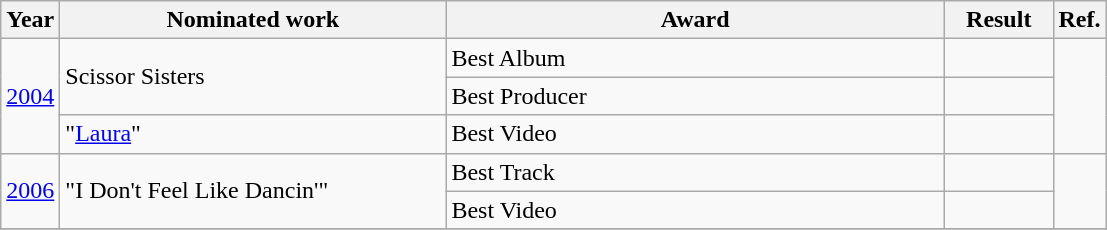<table class="wikitable">
<tr>
<th>Year</th>
<th width="250">Nominated work</th>
<th width="325">Award</th>
<th width="65">Result</th>
<th>Ref.</th>
</tr>
<tr>
<td align="center" rowspan=3><a href='#'>2004</a></td>
<td rowspan=2>Scissor Sisters</td>
<td>Best Album</td>
<td></td>
<td align="center" rowspan=3></td>
</tr>
<tr>
<td>Best Producer</td>
<td></td>
</tr>
<tr>
<td>"<a href='#'>Laura</a>"</td>
<td>Best Video</td>
<td></td>
</tr>
<tr>
<td align="center" rowspan=2><a href='#'>2006</a></td>
<td rowspan=2>"I Don't Feel Like Dancin'"</td>
<td>Best Track</td>
<td></td>
<td align="center" rowspan=2></td>
</tr>
<tr>
<td>Best Video</td>
<td></td>
</tr>
<tr>
</tr>
</table>
